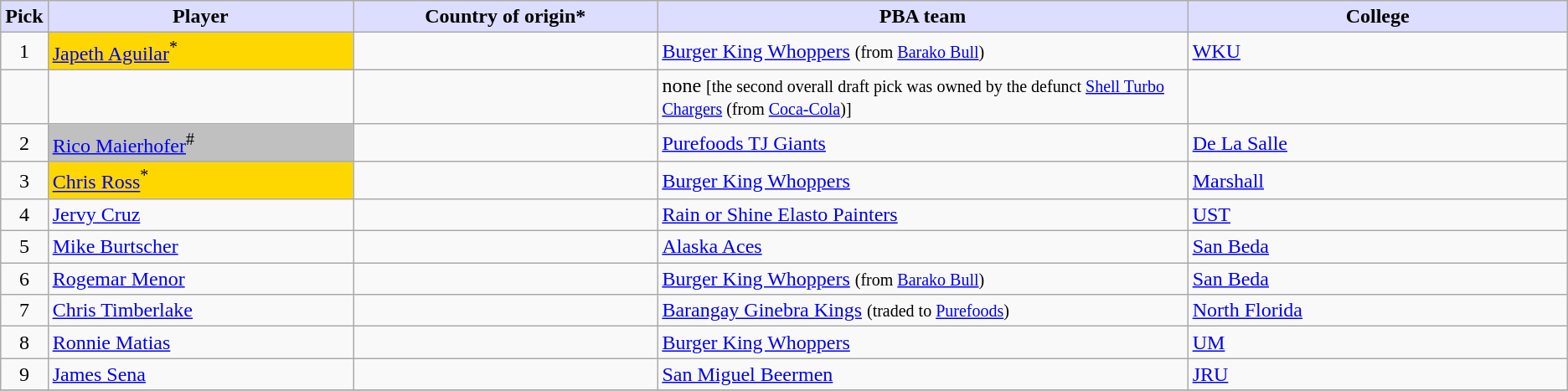<table class="wikitable">
<tr>
<th style="background:#DDDDFF;">Pick</th>
<th style="background:#DDDDFF;" width="20%">Player</th>
<th style="background:#DDDDFF;" width="20%">Country of origin*</th>
<th style="background:#DDDDFF;" width="35%">PBA team</th>
<th style="background:#DDDDFF;" width="25%">College</th>
</tr>
<tr>
<td align=center>1</td>
<td bgcolor=gold><a href='#'>Japeth Aguilar</a><sup>*</sup></td>
<td></td>
<td><a href='#'>Burger King Whoppers</a> <small>(from <a href='#'>Barako Bull</a>)</small></td>
<td><a href='#'>WKU</a></td>
</tr>
<tr>
<td align=center></td>
<td></td>
<td></td>
<td>none <small>[the second overall draft pick was owned by the defunct <a href='#'>Shell Turbo Chargers</a> (from <a href='#'>Coca-Cola</a>)]</small></td>
<td></td>
</tr>
<tr>
<td align=center>2</td>
<td bgcolor=silver><a href='#'>Rico Maierhofer</a><sup>#</sup></td>
<td></td>
<td><a href='#'>Purefoods TJ Giants</a></td>
<td><a href='#'>De La Salle</a></td>
</tr>
<tr>
<td align=center>3</td>
<td bgcolor=gold><a href='#'>Chris Ross</a><sup>*</sup></td>
<td></td>
<td><a href='#'>Burger King Whoppers</a></td>
<td><a href='#'>Marshall</a></td>
</tr>
<tr>
<td align=center>4</td>
<td><a href='#'>Jervy Cruz</a></td>
<td></td>
<td><a href='#'>Rain or Shine Elasto Painters</a></td>
<td><a href='#'>UST</a></td>
</tr>
<tr>
<td align=center>5</td>
<td><a href='#'>Mike Burtscher</a></td>
<td></td>
<td><a href='#'>Alaska Aces</a></td>
<td><a href='#'>San Beda</a></td>
</tr>
<tr>
<td align=center>6</td>
<td><a href='#'>Rogemar Menor</a></td>
<td></td>
<td><a href='#'>Burger King Whoppers</a> <small>(from <a href='#'>Barako Bull</a>)</small></td>
<td><a href='#'>San Beda</a></td>
</tr>
<tr>
<td align=center>7</td>
<td><a href='#'>Chris Timberlake</a></td>
<td></td>
<td><a href='#'>Barangay Ginebra Kings</a> <small>(traded to <a href='#'>Purefoods</a>)</small></td>
<td><a href='#'>North Florida</a></td>
</tr>
<tr>
<td align=center>8</td>
<td><a href='#'>Ronnie Matias</a></td>
<td></td>
<td><a href='#'>Burger King Whoppers</a></td>
<td><a href='#'>UM</a></td>
</tr>
<tr>
<td align=center>9</td>
<td><a href='#'>James Sena</a></td>
<td></td>
<td><a href='#'>San Miguel Beermen</a></td>
<td><a href='#'>JRU</a></td>
</tr>
<tr>
</tr>
</table>
